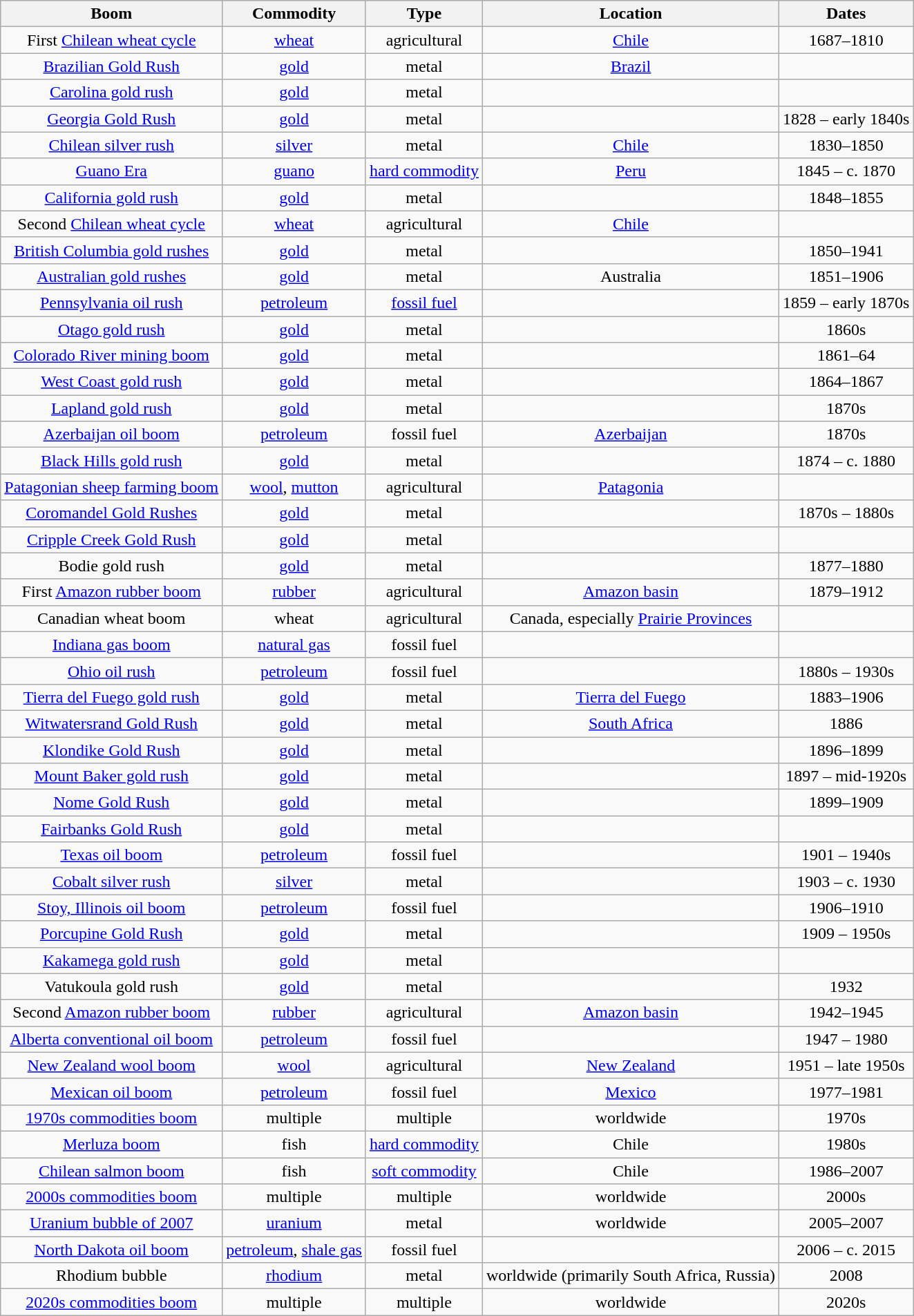<table class="wikitable sortable" style="text-align: center;">
<tr>
<th>Boom</th>
<th>Commodity</th>
<th>Type</th>
<th>Location</th>
<th>Dates</th>
</tr>
<tr>
<td>First <a href='#'>Chilean wheat cycle</a></td>
<td><a href='#'>wheat</a></td>
<td>agricultural</td>
<td><a href='#'>Chile</a></td>
<td>1687–1810</td>
</tr>
<tr>
<td><a href='#'>Brazilian Gold Rush</a></td>
<td><a href='#'>gold</a></td>
<td>metal</td>
<td><a href='#'>Brazil</a></td>
<td></td>
</tr>
<tr>
<td><a href='#'>Carolina gold rush</a></td>
<td><a href='#'>gold</a></td>
<td>metal</td>
<td></td>
<td></td>
</tr>
<tr>
<td><a href='#'>Georgia Gold Rush</a></td>
<td><a href='#'>gold</a></td>
<td>metal</td>
<td></td>
<td>1828 – early 1840s</td>
</tr>
<tr>
<td><a href='#'>Chilean silver rush</a></td>
<td><a href='#'>silver</a></td>
<td>metal</td>
<td><a href='#'>Chile</a></td>
<td>1830–1850</td>
</tr>
<tr>
<td><a href='#'>Guano Era</a></td>
<td><a href='#'>guano</a></td>
<td><a href='#'>hard commodity</a></td>
<td><a href='#'>Peru</a></td>
<td>1845 – c. 1870</td>
</tr>
<tr>
<td><a href='#'>California gold rush</a></td>
<td><a href='#'>gold</a></td>
<td>metal</td>
<td></td>
<td>1848–1855</td>
</tr>
<tr>
<td>Second <a href='#'>Chilean wheat cycle</a></td>
<td><a href='#'>wheat</a></td>
<td>agricultural</td>
<td><a href='#'>Chile</a></td>
<td></td>
</tr>
<tr>
<td><a href='#'>British Columbia gold rushes</a></td>
<td><a href='#'>gold</a></td>
<td>metal</td>
<td></td>
<td>1850–1941</td>
</tr>
<tr>
<td><a href='#'>Australian gold rushes</a></td>
<td><a href='#'>gold</a></td>
<td>metal</td>
<td>Australia</td>
<td>1851–1906</td>
</tr>
<tr>
<td><a href='#'>Pennsylvania oil rush</a></td>
<td><a href='#'>petroleum</a></td>
<td><a href='#'>fossil fuel</a></td>
<td></td>
<td>1859 – early 1870s</td>
</tr>
<tr>
<td><a href='#'>Otago gold rush</a></td>
<td><a href='#'>gold</a></td>
<td>metal</td>
<td></td>
<td>1860s</td>
</tr>
<tr>
<td><a href='#'>Colorado River mining boom</a></td>
<td><a href='#'>gold</a></td>
<td>metal</td>
<td></td>
<td>1861–64</td>
</tr>
<tr>
<td><a href='#'>West Coast gold rush</a></td>
<td><a href='#'>gold</a></td>
<td>metal</td>
<td></td>
<td>1864–1867</td>
</tr>
<tr>
<td><a href='#'>Lapland gold rush</a></td>
<td><a href='#'>gold</a></td>
<td>metal</td>
<td></td>
<td>1870s</td>
</tr>
<tr>
<td><a href='#'>Azerbaijan oil boom</a></td>
<td><a href='#'>petroleum</a></td>
<td>fossil fuel</td>
<td><a href='#'>Azerbaijan</a></td>
<td>1870s</td>
</tr>
<tr>
<td><a href='#'>Black Hills gold rush</a></td>
<td><a href='#'>gold</a></td>
<td>metal</td>
<td></td>
<td>1874 – c. 1880</td>
</tr>
<tr>
<td><a href='#'>Patagonian sheep farming boom</a></td>
<td><a href='#'>wool</a>, <a href='#'>mutton</a></td>
<td>agricultural</td>
<td><a href='#'>Patagonia</a></td>
<td></td>
</tr>
<tr>
<td><a href='#'>Coromandel Gold Rushes</a></td>
<td><a href='#'>gold</a></td>
<td>metal</td>
<td></td>
<td>1870s – 1880s</td>
</tr>
<tr>
<td><a href='#'>Cripple Creek Gold Rush</a></td>
<td><a href='#'>gold</a></td>
<td>metal</td>
<td></td>
<td></td>
</tr>
<tr>
<td>Bodie gold rush</td>
<td><a href='#'>gold</a></td>
<td>metal</td>
<td></td>
<td>1877–1880</td>
</tr>
<tr>
<td>First <a href='#'>Amazon rubber boom</a></td>
<td><a href='#'>rubber</a></td>
<td>agricultural</td>
<td><a href='#'>Amazon basin</a></td>
<td>1879–1912</td>
</tr>
<tr>
<td>Canadian wheat boom</td>
<td>wheat</td>
<td>agricultural</td>
<td>Canada, especially <a href='#'>Prairie Provinces</a></td>
<td></td>
</tr>
<tr>
<td><a href='#'>Indiana gas boom</a></td>
<td><a href='#'>natural gas</a></td>
<td>fossil fuel</td>
<td></td>
<td></td>
</tr>
<tr>
<td><a href='#'>Ohio oil rush</a></td>
<td><a href='#'>petroleum</a></td>
<td>fossil fuel</td>
<td></td>
<td>1880s – 1930s</td>
</tr>
<tr>
<td><a href='#'>Tierra del Fuego gold rush</a></td>
<td><a href='#'>gold</a></td>
<td>metal</td>
<td><a href='#'>Tierra del Fuego</a></td>
<td>1883–1906</td>
</tr>
<tr>
<td><a href='#'>Witwatersrand Gold Rush</a></td>
<td><a href='#'>gold</a></td>
<td>metal</td>
<td><a href='#'>South Africa</a></td>
<td>1886</td>
</tr>
<tr>
<td><a href='#'>Klondike Gold Rush</a></td>
<td><a href='#'>gold</a></td>
<td>metal</td>
<td></td>
<td>1896–1899</td>
</tr>
<tr>
<td><a href='#'>Mount Baker gold rush</a></td>
<td><a href='#'>gold</a></td>
<td>metal</td>
<td></td>
<td>1897 – mid-1920s</td>
</tr>
<tr>
<td><a href='#'>Nome Gold Rush</a></td>
<td><a href='#'>gold</a></td>
<td>metal</td>
<td></td>
<td>1899–1909</td>
</tr>
<tr>
<td><a href='#'>Fairbanks Gold Rush</a></td>
<td><a href='#'>gold</a></td>
<td>metal</td>
<td></td>
<td></td>
</tr>
<tr>
<td><a href='#'>Texas oil boom</a></td>
<td><a href='#'>petroleum</a></td>
<td>fossil fuel</td>
<td></td>
<td>1901 – 1940s</td>
</tr>
<tr>
<td><a href='#'>Cobalt silver rush</a></td>
<td><a href='#'>silver</a></td>
<td>metal</td>
<td></td>
<td>1903 – c. 1930</td>
</tr>
<tr>
<td><a href='#'>Stoy, Illinois oil boom</a></td>
<td><a href='#'>petroleum</a></td>
<td>fossil fuel</td>
<td></td>
<td>1906–1910</td>
</tr>
<tr>
<td><a href='#'>Porcupine Gold Rush</a></td>
<td><a href='#'>gold</a></td>
<td>metal</td>
<td></td>
<td>1909 – 1950s</td>
</tr>
<tr>
<td><a href='#'>Kakamega gold rush</a></td>
<td><a href='#'>gold</a></td>
<td>metal</td>
<td></td>
<td></td>
</tr>
<tr>
<td>Vatukoula gold rush</td>
<td><a href='#'>gold</a></td>
<td>metal</td>
<td></td>
<td>1932</td>
</tr>
<tr>
<td>Second <a href='#'>Amazon rubber boom</a></td>
<td><a href='#'>rubber</a></td>
<td>agricultural</td>
<td><a href='#'>Amazon basin</a></td>
<td>1942–1945</td>
</tr>
<tr>
<td><a href='#'>Alberta conventional oil boom</a></td>
<td><a href='#'>petroleum</a></td>
<td>fossil fuel</td>
<td></td>
<td>1947 – 1980</td>
</tr>
<tr>
<td><a href='#'>New Zealand wool boom</a></td>
<td><a href='#'>wool</a></td>
<td>agricultural</td>
<td><a href='#'>New Zealand</a></td>
<td>1951 – late 1950s</td>
</tr>
<tr>
<td><a href='#'>Mexican oil boom</a></td>
<td><a href='#'>petroleum</a></td>
<td>fossil fuel</td>
<td><a href='#'>Mexico</a></td>
<td>1977–1981</td>
</tr>
<tr>
<td><a href='#'>1970s commodities boom</a></td>
<td>multiple</td>
<td>multiple</td>
<td>worldwide</td>
<td>1970s</td>
</tr>
<tr>
<td><a href='#'>Merluza boom</a></td>
<td>fish</td>
<td><a href='#'>hard commodity</a></td>
<td>Chile</td>
<td>1980s</td>
</tr>
<tr>
<td><a href='#'>Chilean salmon boom</a></td>
<td>fish</td>
<td><a href='#'>soft commodity</a></td>
<td>Chile</td>
<td>1986–2007</td>
</tr>
<tr>
<td><a href='#'>2000s commodities boom</a></td>
<td>multiple</td>
<td>multiple</td>
<td>worldwide</td>
<td>2000s</td>
</tr>
<tr>
<td><a href='#'>Uranium bubble of 2007</a></td>
<td><a href='#'>uranium</a></td>
<td>metal</td>
<td>worldwide</td>
<td>2005–2007</td>
</tr>
<tr>
<td><a href='#'>North Dakota oil boom</a></td>
<td><a href='#'>petroleum</a>, <a href='#'>shale gas</a></td>
<td>fossil fuel</td>
<td></td>
<td>2006 – c. 2015</td>
</tr>
<tr>
<td>Rhodium bubble</td>
<td><a href='#'>rhodium</a></td>
<td>metal</td>
<td>worldwide (primarily South Africa, Russia)</td>
<td>2008</td>
</tr>
<tr>
<td><a href='#'>2020s commodities boom</a></td>
<td>multiple</td>
<td>multiple</td>
<td>worldwide</td>
<td>2020s<br></td>
</tr>
</table>
